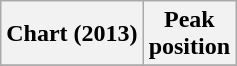<table class="wikitable sortable plainrowheaders">
<tr>
<th>Chart (2013)</th>
<th>Peak<br>position</th>
</tr>
<tr>
</tr>
</table>
